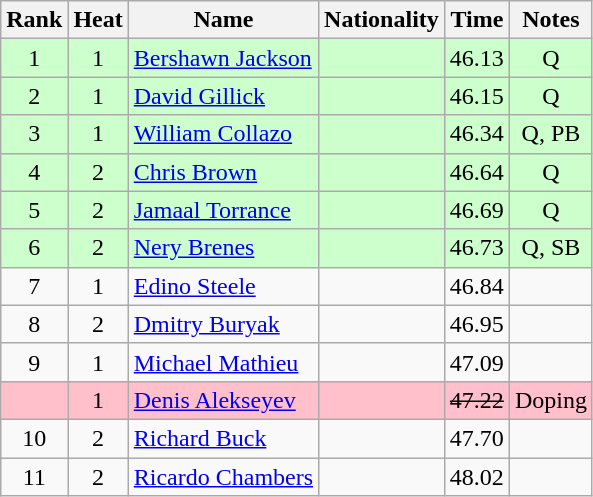<table class="wikitable sortable" style="text-align:center">
<tr>
<th>Rank</th>
<th>Heat</th>
<th>Name</th>
<th>Nationality</th>
<th>Time</th>
<th>Notes</th>
</tr>
<tr bgcolor=ccffcc>
<td>1</td>
<td>1</td>
<td align=left><a href='#'>Bershawn Jackson</a></td>
<td align=left></td>
<td>46.13</td>
<td>Q</td>
</tr>
<tr bgcolor=ccffcc>
<td>2</td>
<td>1</td>
<td align=left><a href='#'>David Gillick</a></td>
<td align=left></td>
<td>46.15</td>
<td>Q</td>
</tr>
<tr bgcolor=ccffcc>
<td>3</td>
<td>1</td>
<td align=left><a href='#'>William Collazo</a></td>
<td align=left></td>
<td>46.34</td>
<td>Q, PB</td>
</tr>
<tr bgcolor=ccffcc>
<td>4</td>
<td>2</td>
<td align=left><a href='#'>Chris Brown</a></td>
<td align=left></td>
<td>46.64</td>
<td>Q</td>
</tr>
<tr bgcolor=ccffcc>
<td>5</td>
<td>2</td>
<td align=left><a href='#'>Jamaal Torrance</a></td>
<td align=left></td>
<td>46.69</td>
<td>Q</td>
</tr>
<tr bgcolor=ccffcc>
<td>6</td>
<td>2</td>
<td align=left><a href='#'>Nery Brenes</a></td>
<td align=left></td>
<td>46.73</td>
<td>Q, SB</td>
</tr>
<tr>
<td>7</td>
<td>1</td>
<td align=left><a href='#'>Edino Steele</a></td>
<td align=left></td>
<td>46.84</td>
<td></td>
</tr>
<tr>
<td>8</td>
<td>2</td>
<td align=left><a href='#'>Dmitry Buryak</a></td>
<td align=left></td>
<td>46.95</td>
<td></td>
</tr>
<tr>
<td>9</td>
<td>1</td>
<td align=left><a href='#'>Michael Mathieu</a></td>
<td align=left></td>
<td>47.09</td>
<td></td>
</tr>
<tr bgcolor=pink>
<td></td>
<td>1</td>
<td align=left><a href='#'>Denis Alekseyev</a></td>
<td align=left></td>
<td><s>47.22 </s></td>
<td>Doping</td>
</tr>
<tr>
<td>10</td>
<td>2</td>
<td align=left><a href='#'>Richard Buck</a></td>
<td align=left></td>
<td>47.70</td>
<td></td>
</tr>
<tr>
<td>11</td>
<td>2</td>
<td align=left><a href='#'>Ricardo Chambers</a></td>
<td align=left></td>
<td>48.02</td>
<td></td>
</tr>
</table>
